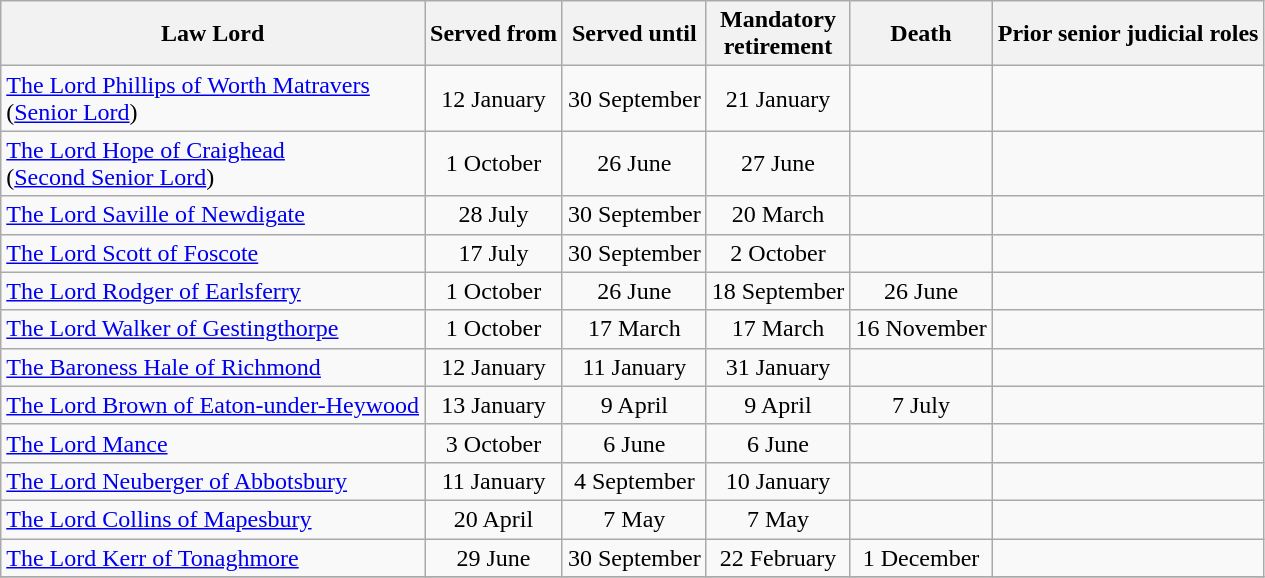<table class="wikitable">
<tr>
<th>Law Lord</th>
<th>Served from</th>
<th>Served until</th>
<th>Mandatory<br>retirement</th>
<th>Death</th>
<th>Prior senior judicial roles</th>
</tr>
<tr>
<td><a href='#'>The Lord Phillips of Worth Matravers</a><br>(<a href='#'>Senior Lord</a>)</td>
<td align=center>12 January<br></td>
<td align=center>30 September<br></td>
<td align=center>21 January<br></td>
<td></td>
<td></td>
</tr>
<tr>
<td><a href='#'>The Lord Hope of Craighead</a><br>(<a href='#'>Second Senior Lord</a>)</td>
<td align=center>1 October<br></td>
<td align=center>26 June<br></td>
<td align=center>27 June<br></td>
<td></td>
<td></td>
</tr>
<tr>
<td><a href='#'>The Lord Saville of Newdigate</a></td>
<td align=center>28 July<br></td>
<td align=center>30 September<br></td>
<td align=center>20 March<br></td>
<td></td>
<td></td>
</tr>
<tr>
<td><a href='#'>The Lord Scott of Foscote</a></td>
<td align=center>17 July<br></td>
<td align=center>30 September<br></td>
<td align=center>2 October<br></td>
<td></td>
<td></td>
</tr>
<tr>
<td><a href='#'>The Lord Rodger of Earlsferry</a></td>
<td align=center>1 October<br></td>
<td align=center>26 June<br></td>
<td align=center>18 September<br></td>
<td align=center>26 June<br></td>
<td></td>
</tr>
<tr>
<td><a href='#'>The Lord Walker of Gestingthorpe</a></td>
<td align=center>1 October<br></td>
<td align=center>17 March<br></td>
<td align=center>17 March<br></td>
<td align=center>16 November<br></td>
<td></td>
</tr>
<tr>
<td><a href='#'>The Baroness Hale of Richmond</a></td>
<td align=center>12 January<br></td>
<td align=center>11 January<br></td>
<td align=center>31 January<br></td>
<td></td>
<td></td>
</tr>
<tr>
<td><a href='#'>The Lord Brown of Eaton-under-Heywood</a></td>
<td align=center>13 January<br></td>
<td align=center>9 April<br></td>
<td align=center>9 April<br></td>
<td align=center>7 July<br></td>
<td></td>
</tr>
<tr>
<td><a href='#'>The Lord Mance</a></td>
<td align=center>3 October<br></td>
<td align=center>6 June<br></td>
<td align=center>6 June<br></td>
<td></td>
<td></td>
</tr>
<tr>
<td><a href='#'>The Lord Neuberger of Abbotsbury</a></td>
<td align=center>11 January<br></td>
<td align=center>4 September<br></td>
<td align=center>10 January<br></td>
<td></td>
<td></td>
</tr>
<tr>
<td><a href='#'>The Lord Collins of Mapesbury</a></td>
<td align=center>20 April<br></td>
<td align=center>7 May<br></td>
<td align=center>7 May<br></td>
<td></td>
<td></td>
</tr>
<tr>
<td><a href='#'>The Lord Kerr of Tonaghmore</a></td>
<td align=center>29 June<br></td>
<td align=center>30 September<br></td>
<td align=center>22 February<br></td>
<td align=center>1 December<br></td>
<td></td>
</tr>
<tr>
</tr>
</table>
